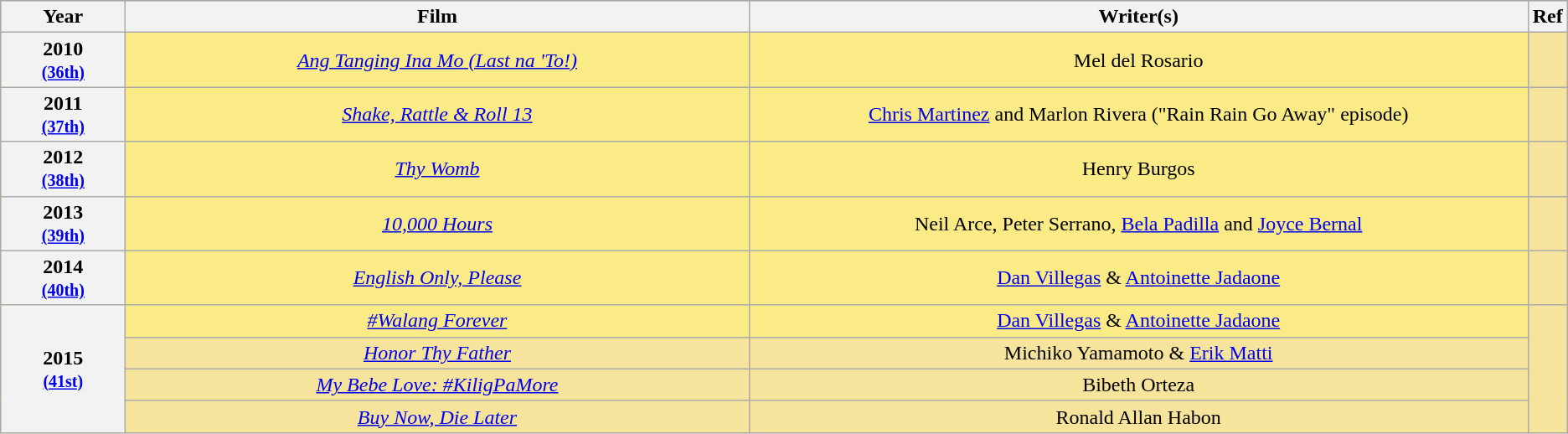<table class="wikitable" rowspan=2 style="text-align: center; background: #f6e39c">
<tr style="background:#bebebe;">
<th scope="col" style="width:8%;">Year</th>
<th scope="col" style="width:40%;">Film</th>
<th scope="col" style="width:50%;">Writer(s)</th>
<th scope="col" style="width:2%;">Ref</th>
</tr>
<tr>
<th scope="row" style="text-align:center">2010 <br><small><a href='#'>(36th)</a> </small></th>
<td style="background:#FAEB86"><em><a href='#'>Ang Tanging Ina Mo (Last na 'To!)</a></em></td>
<td style="background:#FAEB86">Mel del Rosario</td>
<td></td>
</tr>
<tr>
<th scope="row" style="text-align:center">2011 <br><small><a href='#'>(37th)</a> </small></th>
<td style="background:#FAEB86"><em><a href='#'>Shake, Rattle & Roll 13</a></em></td>
<td style="background:#FAEB86"><a href='#'>Chris Martinez</a> and Marlon Rivera ("Rain Rain Go Away" episode)</td>
<td></td>
</tr>
<tr>
<th scope="row" style="text-align:center">2012 <br><small><a href='#'>(38th)</a> </small></th>
<td style="background:#FAEB86"><em><a href='#'>Thy Womb</a></em></td>
<td style="background:#FAEB86">Henry Burgos</td>
<td></td>
</tr>
<tr>
<th scope="row" style="text-align:center">2013 <br><small><a href='#'>(39th)</a> </small></th>
<td style="background:#FAEB86"><em><a href='#'>10,000 Hours</a></em></td>
<td style="background:#FAEB86">Neil Arce, Peter Serrano, <a href='#'>Bela Padilla</a> and <a href='#'>Joyce Bernal</a></td>
<td></td>
</tr>
<tr>
<th scope="row" style="text-align:center">2014 <br><small><a href='#'>(40th)</a> </small></th>
<td style="background:#FAEB86"><em><a href='#'>English Only, Please</a></em></td>
<td style="background:#FAEB86"><a href='#'>Dan Villegas</a> & <a href='#'>Antoinette Jadaone</a></td>
<td></td>
</tr>
<tr>
<th scope="row" style="text-align:center" rowspan=4>2015 <br><small><a href='#'>(41st)</a> </small></th>
<td style="background:#FAEB86"><em><a href='#'>#Walang Forever</a></em></td>
<td style="background:#FAEB86"><a href='#'>Dan Villegas</a> & <a href='#'>Antoinette Jadaone</a></td>
<td rowspan=4></td>
</tr>
<tr>
<td><em><a href='#'>Honor Thy Father</a></em></td>
<td>Michiko Yamamoto & <a href='#'>Erik Matti</a></td>
</tr>
<tr>
<td><em><a href='#'>My Bebe Love: #KiligPaMore</a></em></td>
<td>Bibeth Orteza</td>
</tr>
<tr>
<td><em><a href='#'>Buy Now, Die Later</a></em></td>
<td>Ronald Allan Habon</td>
</tr>
</table>
